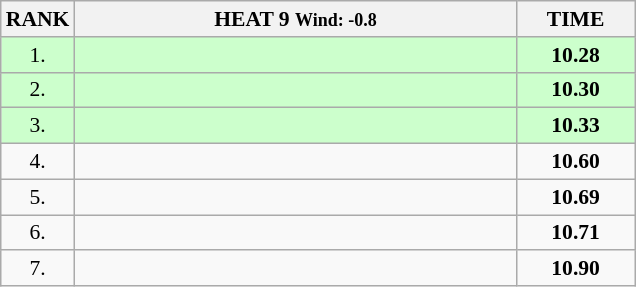<table class="wikitable" style="border-collapse: collapse; font-size: 90%;">
<tr>
<th>RANK</th>
<th style="width: 20em">HEAT 9 <small>Wind: -0.8</small></th>
<th style="width: 5em">TIME</th>
</tr>
<tr style="background:#ccffcc;">
<td align="center">1.</td>
<td></td>
<td align="center"><strong>10.28</strong></td>
</tr>
<tr style="background:#ccffcc;">
<td align="center">2.</td>
<td></td>
<td align="center"><strong>10.30</strong></td>
</tr>
<tr style="background:#ccffcc;">
<td align="center">3.</td>
<td></td>
<td align="center"><strong>10.33</strong></td>
</tr>
<tr>
<td align="center">4.</td>
<td></td>
<td align="center"><strong>10.60</strong></td>
</tr>
<tr>
<td align="center">5.</td>
<td></td>
<td align="center"><strong>10.69</strong></td>
</tr>
<tr>
<td align="center">6.</td>
<td></td>
<td align="center"><strong>10.71</strong></td>
</tr>
<tr>
<td align="center">7.</td>
<td></td>
<td align="center"><strong>10.90</strong></td>
</tr>
</table>
